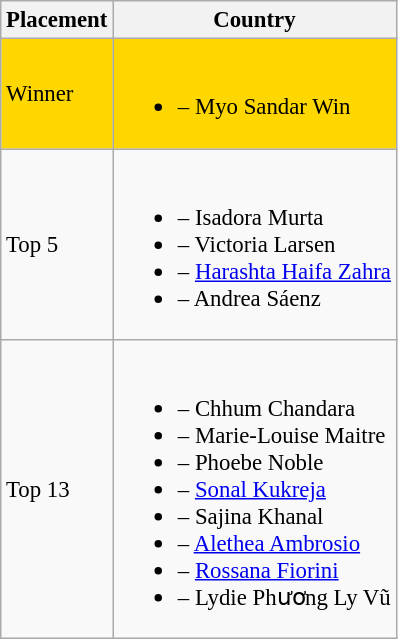<table class="wikitable sortable" style="font-size:95%;">
<tr>
<th>Placement</th>
<th>Country</th>
</tr>
<tr style="background:gold;">
<td>Winner</td>
<td><br><ul><li> – Myo Sandar Win</li></ul></td>
</tr>
<tr>
<td>Top 5</td>
<td><br><ul><li> – Isadora Murta</li><li> – Victoria Larsen</li><li> – <a href='#'>Harashta Haifa Zahra</a></li><li> – Andrea Sáenz</li></ul></td>
</tr>
<tr>
<td>Top 13</td>
<td><br><ul><li> – Chhum Chandara</li><li> – Marie-Louise Maitre</li><li> – Phoebe Noble</li><li> – <a href='#'>Sonal Kukreja</a></li><li> – Sajina Khanal</li><li> – <a href='#'>Alethea Ambrosio</a></li><li> – <a href='#'>Rossana Fiorini</a></li><li> – Lydie Phương Ly Vũ</li></ul></td>
</tr>
</table>
